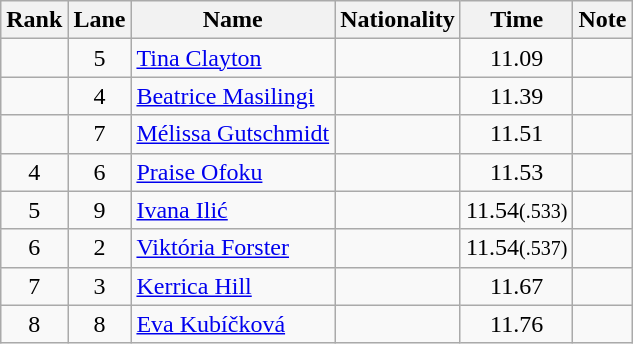<table class="wikitable sortable" style="text-align:center">
<tr>
<th>Rank</th>
<th>Lane</th>
<th>Name</th>
<th>Nationality</th>
<th>Time</th>
<th>Note</th>
</tr>
<tr>
<td></td>
<td>5</td>
<td align=left><a href='#'>Tina Clayton</a></td>
<td align=left></td>
<td>11.09</td>
<td></td>
</tr>
<tr>
<td></td>
<td>4</td>
<td align=left><a href='#'>Beatrice Masilingi</a></td>
<td align=left></td>
<td>11.39</td>
<td></td>
</tr>
<tr>
<td></td>
<td>7</td>
<td align=left><a href='#'>Mélissa Gutschmidt</a></td>
<td align=left></td>
<td>11.51</td>
<td></td>
</tr>
<tr>
<td>4</td>
<td>6</td>
<td align=left><a href='#'>Praise Ofoku</a></td>
<td align=left></td>
<td>11.53</td>
<td></td>
</tr>
<tr>
<td>5</td>
<td>9</td>
<td align=left><a href='#'>Ivana Ilić</a></td>
<td align=left></td>
<td>11.54<small>(.533)</small></td>
<td></td>
</tr>
<tr>
<td>6</td>
<td>2</td>
<td align=left><a href='#'>Viktória Forster</a></td>
<td align=left></td>
<td>11.54<small>(.537)</small></td>
<td></td>
</tr>
<tr>
<td>7</td>
<td>3</td>
<td align=left><a href='#'>Kerrica Hill</a></td>
<td align=left></td>
<td>11.67</td>
<td></td>
</tr>
<tr>
<td>8</td>
<td>8</td>
<td align=left><a href='#'>Eva Kubíčková</a></td>
<td align=left></td>
<td>11.76</td>
<td></td>
</tr>
</table>
